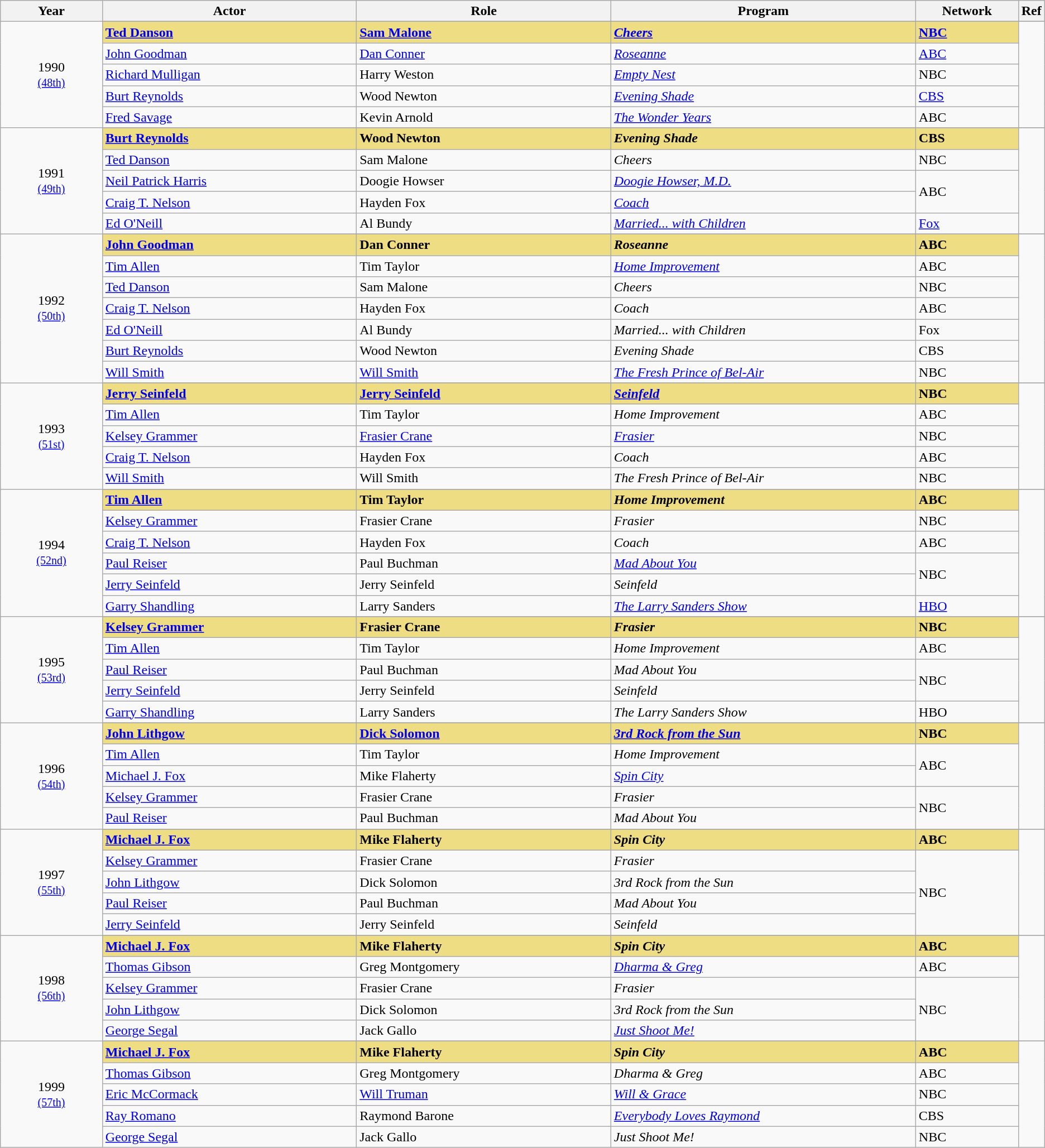<table class="wikitable">
<tr>
<th style="width:10%;">Year</th>
<th style="width:25%;">Actor</th>
<th style="width:25%;">Role</th>
<th style="width:30%;">Program</th>
<th style="width:10%;">Network</th>
<th style="width:5%;">Ref</th>
</tr>
<tr>
<td rowspan="6" style="text-align:center;">1990 <br><small><a href='#'>(48th)</a></small></td>
</tr>
<tr>
<td style="background:#EEDD82;"><strong><a href='#'>Ted Danson</a> </strong></td>
<td style="background:#EEDD82;"><strong><a href='#'>Sam Malone</a></strong></td>
<td style="background:#EEDD82;"><strong><em><a href='#'>Cheers</a></em></strong></td>
<td style="background:#EEDD82;"><strong><a href='#'>NBC</a></strong></td>
<td rowspan="5"></td>
</tr>
<tr>
<td><a href='#'>John Goodman</a></td>
<td><a href='#'>Dan Conner</a></td>
<td><em><a href='#'>Roseanne</a></em></td>
<td><a href='#'>ABC</a></td>
</tr>
<tr>
<td><a href='#'>Richard Mulligan</a></td>
<td>Harry Weston</td>
<td><em><a href='#'>Empty Nest</a></em></td>
<td>NBC</td>
</tr>
<tr>
<td><a href='#'>Burt Reynolds</a></td>
<td>Wood Newton</td>
<td><em><a href='#'>Evening Shade</a></em></td>
<td><a href='#'>CBS</a></td>
</tr>
<tr>
<td><a href='#'>Fred Savage</a></td>
<td>Kevin Arnold</td>
<td><em><a href='#'>The Wonder Years</a></em></td>
<td>ABC</td>
</tr>
<tr>
<td rowspan="6" style="text-align:center;">1991 <br><small><a href='#'>(49th)</a></small></td>
</tr>
<tr>
<td style="background:#EEDD82;"><strong><a href='#'>Burt Reynolds</a> </strong></td>
<td style="background:#EEDD82;"><strong>Wood Newton</strong></td>
<td style="background:#EEDD82;"><strong><em>Evening Shade</em></strong></td>
<td style="background:#EEDD82;"><strong>CBS</strong></td>
<td rowspan="5"></td>
</tr>
<tr>
<td><a href='#'>Ted Danson</a></td>
<td>Sam Malone</td>
<td><em>Cheers</em></td>
<td>NBC</td>
</tr>
<tr>
<td><a href='#'>Neil Patrick Harris</a></td>
<td>Doogie Howser</td>
<td><em><a href='#'>Doogie Howser, M.D.</a></em></td>
<td rowspan="2">ABC</td>
</tr>
<tr>
<td><a href='#'>Craig T. Nelson</a></td>
<td>Hayden Fox</td>
<td><em><a href='#'>Coach</a></em></td>
</tr>
<tr>
<td><a href='#'>Ed O'Neill</a></td>
<td>Al Bundy</td>
<td><em><a href='#'>Married... with Children</a></em></td>
<td><a href='#'>Fox</a></td>
</tr>
<tr>
<td rowspan="8" style="text-align:center;">1992 <br><small><a href='#'>(50th)</a></small></td>
</tr>
<tr>
<td style="background:#EEDD82;"><strong><a href='#'>John Goodman</a> </strong></td>
<td style="background:#EEDD82;"><strong>Dan Conner</strong></td>
<td style="background:#EEDD82;"><strong><em>Roseanne</em></strong></td>
<td style="background:#EEDD82;"><strong>ABC</strong></td>
<td rowspan="7"></td>
</tr>
<tr>
<td><a href='#'>Tim Allen</a></td>
<td>Tim Taylor</td>
<td><em><a href='#'>Home Improvement</a></em></td>
<td>ABC</td>
</tr>
<tr>
<td><a href='#'>Ted Danson</a></td>
<td>Sam Malone</td>
<td><em>Cheers</em></td>
<td>NBC</td>
</tr>
<tr>
<td><a href='#'>Craig T. Nelson</a></td>
<td>Hayden Fox</td>
<td><em>Coach</em></td>
<td>ABC</td>
</tr>
<tr>
<td><a href='#'>Ed O'Neill</a></td>
<td>Al Bundy</td>
<td><em>Married... with Children</em></td>
<td>Fox</td>
</tr>
<tr>
<td><a href='#'>Burt Reynolds</a></td>
<td>Wood Newton</td>
<td><em>Evening Shade</em></td>
<td>CBS</td>
</tr>
<tr>
<td><a href='#'>Will Smith</a></td>
<td><a href='#'>Will Smith</a></td>
<td><em><a href='#'>The Fresh Prince of Bel-Air</a></em></td>
<td>NBC</td>
</tr>
<tr>
<td rowspan="6" style="text-align:center;">1993 <br><small><a href='#'>(51st)</a></small></td>
</tr>
<tr>
<td style="background:#EEDD82;"><strong><a href='#'>Jerry Seinfeld</a> </strong></td>
<td style="background:#EEDD82;"><strong><a href='#'>Jerry Seinfeld</a></strong></td>
<td style="background:#EEDD82;"><strong><em><a href='#'>Seinfeld</a></em></strong></td>
<td style="background:#EEDD82;"><strong>NBC</strong></td>
<td rowspan="5"></td>
</tr>
<tr>
<td><a href='#'>Tim Allen</a></td>
<td>Tim Taylor</td>
<td><em>Home Improvement</em></td>
<td>ABC</td>
</tr>
<tr>
<td><a href='#'>Kelsey Grammer</a></td>
<td><a href='#'>Frasier Crane</a></td>
<td><em><a href='#'>Frasier</a></em></td>
<td>NBC</td>
</tr>
<tr>
<td><a href='#'>Craig T. Nelson</a></td>
<td>Hayden Fox</td>
<td><em>Coach</em></td>
<td>ABC</td>
</tr>
<tr>
<td><a href='#'>Will Smith</a></td>
<td>Will Smith</td>
<td><em>The Fresh Prince of Bel-Air</em></td>
<td>NBC</td>
</tr>
<tr>
<td rowspan="7" style="text-align:center;">1994 <br><small><a href='#'>(52nd)</a></small></td>
</tr>
<tr>
<td style="background:#EEDD82;"><strong><a href='#'>Tim Allen</a> </strong></td>
<td style="background:#EEDD82;"><strong>Tim Taylor</strong></td>
<td style="background:#EEDD82;"><strong><em>Home Improvement</em></strong></td>
<td style="background:#EEDD82;"><strong>ABC</strong></td>
<td rowspan="6"></td>
</tr>
<tr>
<td><a href='#'>Kelsey Grammer</a></td>
<td>Frasier Crane</td>
<td><em>Frasier</em></td>
<td>NBC</td>
</tr>
<tr>
<td><a href='#'>Craig T. Nelson</a></td>
<td>Hayden Fox</td>
<td><em>Coach</em></td>
<td>ABC</td>
</tr>
<tr>
<td><a href='#'>Paul Reiser</a></td>
<td>Paul Buchman</td>
<td><em><a href='#'>Mad About You</a></em></td>
<td rowspan="2">NBC</td>
</tr>
<tr>
<td><a href='#'>Jerry Seinfeld</a></td>
<td>Jerry Seinfeld</td>
<td><em>Seinfeld</em></td>
</tr>
<tr>
<td><a href='#'>Garry Shandling</a></td>
<td>Larry Sanders</td>
<td><em><a href='#'>The Larry Sanders Show</a></em></td>
<td><a href='#'>HBO</a></td>
</tr>
<tr>
<td rowspan="6" style="text-align:center;">1995 <br><small><a href='#'>(53rd)</a></small></td>
</tr>
<tr>
<td style="background:#EEDD82;"><strong><a href='#'>Kelsey Grammer</a> </strong></td>
<td style="background:#EEDD82;"><strong>Frasier Crane</strong></td>
<td style="background:#EEDD82;"><strong><em>Frasier</em></strong></td>
<td style="background:#EEDD82;"><strong>NBC</strong></td>
<td rowspan="5"></td>
</tr>
<tr>
<td><a href='#'>Tim Allen</a></td>
<td>Tim Taylor</td>
<td><em>Home Improvement</em></td>
<td>ABC</td>
</tr>
<tr>
<td><a href='#'>Paul Reiser</a></td>
<td>Paul Buchman</td>
<td><em>Mad About You</em></td>
<td rowspan="2">NBC</td>
</tr>
<tr>
<td><a href='#'>Jerry Seinfeld</a></td>
<td>Jerry Seinfeld</td>
<td><em>Seinfeld</em></td>
</tr>
<tr>
<td><a href='#'>Garry Shandling</a></td>
<td>Larry Sanders</td>
<td><em>The Larry Sanders Show</em></td>
<td>HBO</td>
</tr>
<tr>
<td rowspan="6" style="text-align:center;">1996 <br><small><a href='#'>(54th)</a></small></td>
</tr>
<tr>
<td style="background:#EEDD82;"><strong><a href='#'>John Lithgow</a> </strong></td>
<td style="background:#EEDD82;"><strong><a href='#'>Dick Solomon</a></strong></td>
<td style="background:#EEDD82;"><strong><em><a href='#'>3rd Rock from the Sun</a></em></strong></td>
<td style="background:#EEDD82;"><strong>NBC</strong></td>
<td rowspan="5"></td>
</tr>
<tr>
<td><a href='#'>Tim Allen</a></td>
<td>Tim Taylor</td>
<td><em>Home Improvement</em></td>
<td rowspan="2">ABC</td>
</tr>
<tr>
<td><a href='#'>Michael J. Fox</a></td>
<td>Mike Flaherty</td>
<td><em><a href='#'>Spin City</a></em></td>
</tr>
<tr>
<td><a href='#'>Kelsey Grammer</a></td>
<td>Frasier Crane</td>
<td><em>Frasier</em></td>
<td rowspan="2">NBC</td>
</tr>
<tr>
<td><a href='#'>Paul Reiser</a></td>
<td>Paul Buchman</td>
<td><em>Mad About You</em></td>
</tr>
<tr>
<td rowspan="6" style="text-align:center;">1997 <br><small><a href='#'>(55th)</a></small></td>
</tr>
<tr>
<td style="background:#EEDD82;"><strong><a href='#'>Michael J. Fox</a> </strong></td>
<td style="background:#EEDD82;"><strong>Mike Flaherty</strong></td>
<td style="background:#EEDD82;"><strong><em>Spin City</em></strong></td>
<td style="background:#EEDD82;"><strong>ABC</strong></td>
<td rowspan="5"></td>
</tr>
<tr>
<td><a href='#'>Kelsey Grammer</a></td>
<td>Frasier Crane</td>
<td><em>Frasier</em></td>
<td rowspan="4">NBC</td>
</tr>
<tr>
<td><a href='#'>John Lithgow</a></td>
<td>Dick Solomon</td>
<td><em>3rd Rock from the Sun</em></td>
</tr>
<tr>
<td><a href='#'>Paul Reiser</a></td>
<td>Paul Buchman</td>
<td><em>Mad About You</em></td>
</tr>
<tr>
<td><a href='#'>Jerry Seinfeld</a></td>
<td>Jerry Seinfeld</td>
<td><em>Seinfeld</em></td>
</tr>
<tr>
<td rowspan="6" style="text-align:center;">1998 <br><small><a href='#'>(56th)</a></small></td>
</tr>
<tr>
<td style="background:#EEDD82;"><strong><a href='#'>Michael J. Fox</a> </strong></td>
<td style="background:#EEDD82;"><strong>Mike Flaherty</strong></td>
<td style="background:#EEDD82;"><strong><em>Spin City</em></strong></td>
<td style="background:#EEDD82;"><strong>ABC</strong></td>
<td rowspan="5"></td>
</tr>
<tr>
<td><a href='#'>Thomas Gibson</a></td>
<td>Greg Montgomery</td>
<td><em><a href='#'>Dharma & Greg</a></em></td>
<td>ABC</td>
</tr>
<tr>
<td><a href='#'>Kelsey Grammer</a></td>
<td>Frasier Crane</td>
<td><em>Frasier</em></td>
<td rowspan="3">NBC</td>
</tr>
<tr>
<td><a href='#'>John Lithgow</a></td>
<td>Dick Solomon</td>
<td><em>3rd Rock from the Sun</em></td>
</tr>
<tr>
<td><a href='#'>George Segal</a></td>
<td>Jack Gallo</td>
<td><em><a href='#'>Just Shoot Me!</a></em></td>
</tr>
<tr>
<td rowspan="6" style="text-align:center;">1999 <br><small><a href='#'>(57th)</a></small></td>
</tr>
<tr>
<td style="background:#EEDD82;"><strong><a href='#'>Michael J. Fox</a> </strong></td>
<td style="background:#EEDD82;"><strong>Mike Flaherty</strong></td>
<td style="background:#EEDD82;"><strong><em>Spin City</em></strong></td>
<td style="background:#EEDD82;"><strong>ABC</strong></td>
<td rowspan="5"></td>
</tr>
<tr>
<td><a href='#'>Thomas Gibson</a></td>
<td>Greg Montgomery</td>
<td><em>Dharma & Greg</em></td>
<td>ABC</td>
</tr>
<tr>
<td><a href='#'>Eric McCormack</a></td>
<td><a href='#'>Will Truman</a></td>
<td><em><a href='#'>Will & Grace</a></em></td>
<td>NBC</td>
</tr>
<tr>
<td><a href='#'>Ray Romano</a></td>
<td>Raymond Barone</td>
<td><em><a href='#'>Everybody Loves Raymond</a></em></td>
<td>CBS</td>
</tr>
<tr>
<td><a href='#'>George Segal</a></td>
<td>Jack Gallo</td>
<td><em>Just Shoot Me!</em></td>
<td>NBC</td>
</tr>
</table>
